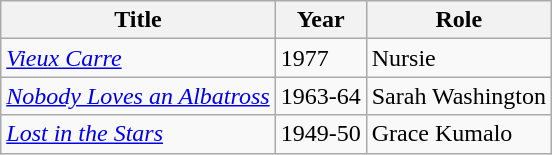<table class="wikitable">
<tr>
<th>Title</th>
<th>Year</th>
<th>Role</th>
</tr>
<tr>
<td><em><a href='#'>Vieux Carre</a></em></td>
<td>1977</td>
<td>Nursie</td>
</tr>
<tr>
<td><em><a href='#'>Nobody Loves an Albatross</a></em></td>
<td>1963-64</td>
<td>Sarah Washington</td>
</tr>
<tr>
<td><em><a href='#'>Lost in the Stars</a></em></td>
<td>1949-50</td>
<td>Grace Kumalo</td>
</tr>
</table>
